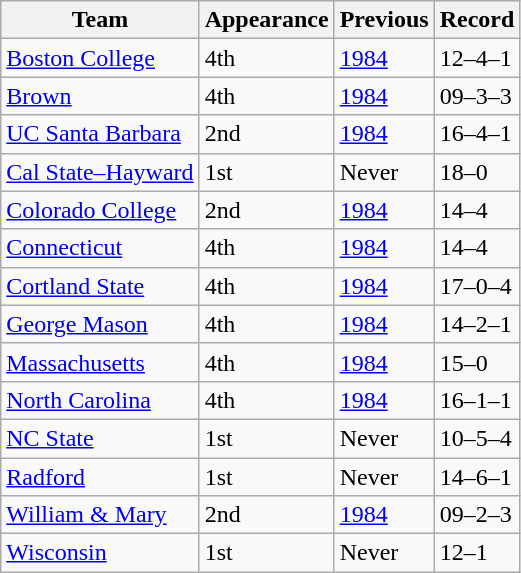<table class="wikitable sortable">
<tr>
<th>Team</th>
<th>Appearance</th>
<th>Previous</th>
<th>Record</th>
</tr>
<tr>
<td><a href='#'>Boston College</a></td>
<td>4th</td>
<td><a href='#'>1984</a></td>
<td>12–4–1</td>
</tr>
<tr>
<td><a href='#'>Brown</a></td>
<td>4th</td>
<td><a href='#'>1984</a></td>
<td>09–3–3</td>
</tr>
<tr>
<td><a href='#'>UC Santa Barbara</a></td>
<td>2nd</td>
<td><a href='#'>1984</a></td>
<td>16–4–1</td>
</tr>
<tr>
<td><a href='#'>Cal State–Hayward</a></td>
<td>1st</td>
<td>Never</td>
<td>18–0</td>
</tr>
<tr>
<td><a href='#'>Colorado College</a></td>
<td>2nd</td>
<td><a href='#'>1984</a></td>
<td>14–4</td>
</tr>
<tr>
<td><a href='#'>Connecticut</a></td>
<td>4th</td>
<td><a href='#'>1984</a></td>
<td>14–4</td>
</tr>
<tr>
<td><a href='#'>Cortland State</a></td>
<td>4th</td>
<td><a href='#'>1984</a></td>
<td>17–0–4</td>
</tr>
<tr>
<td><a href='#'>George Mason</a></td>
<td>4th</td>
<td><a href='#'>1984</a></td>
<td>14–2–1</td>
</tr>
<tr>
<td><a href='#'>Massachusetts</a></td>
<td>4th</td>
<td><a href='#'>1984</a></td>
<td>15–0</td>
</tr>
<tr>
<td><a href='#'>North Carolina</a></td>
<td>4th</td>
<td><a href='#'>1984</a></td>
<td>16–1–1</td>
</tr>
<tr>
<td><a href='#'>NC State</a></td>
<td>1st</td>
<td>Never</td>
<td>10–5–4</td>
</tr>
<tr>
<td><a href='#'>Radford</a></td>
<td>1st</td>
<td>Never</td>
<td>14–6–1</td>
</tr>
<tr>
<td><a href='#'>William & Mary</a></td>
<td>2nd</td>
<td><a href='#'>1984</a></td>
<td>09–2–3</td>
</tr>
<tr>
<td><a href='#'>Wisconsin</a></td>
<td>1st</td>
<td>Never</td>
<td>12–1</td>
</tr>
</table>
